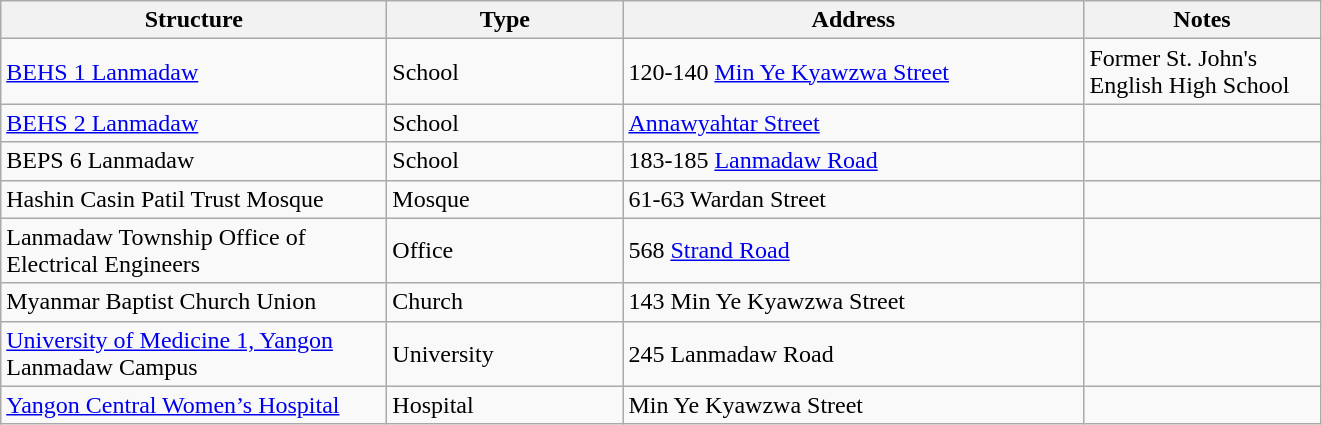<table class="wikitable" border="1">
<tr>
<th width="250">Structure</th>
<th width="150">Type</th>
<th width="300">Address</th>
<th width="150">Notes</th>
</tr>
<tr>
<td><a href='#'>BEHS 1 Lanmadaw</a></td>
<td>School</td>
<td>120-140 <a href='#'>Min Ye Kyawzwa Street</a></td>
<td>Former St. John's English High School</td>
</tr>
<tr>
<td><a href='#'>BEHS 2 Lanmadaw</a></td>
<td>School</td>
<td><a href='#'>Annawyahtar Street</a></td>
<td></td>
</tr>
<tr>
<td>BEPS 6 Lanmadaw</td>
<td>School</td>
<td>183-185 <a href='#'>Lanmadaw Road</a></td>
<td></td>
</tr>
<tr>
<td>Hashin Casin Patil Trust Mosque</td>
<td>Mosque</td>
<td>61-63 Wardan Street</td>
<td></td>
</tr>
<tr>
<td>Lanmadaw Township Office of Electrical Engineers</td>
<td>Office</td>
<td>568 <a href='#'>Strand Road</a></td>
<td></td>
</tr>
<tr>
<td>Myanmar Baptist Church Union</td>
<td>Church</td>
<td>143 Min Ye Kyawzwa Street</td>
<td></td>
</tr>
<tr>
<td><a href='#'>University of Medicine 1, Yangon</a> Lanmadaw Campus</td>
<td>University</td>
<td>245 Lanmadaw Road</td>
<td></td>
</tr>
<tr>
<td><a href='#'>Yangon Central Women’s Hospital</a></td>
<td>Hospital</td>
<td>Min Ye Kyawzwa Street</td>
<td></td>
</tr>
</table>
